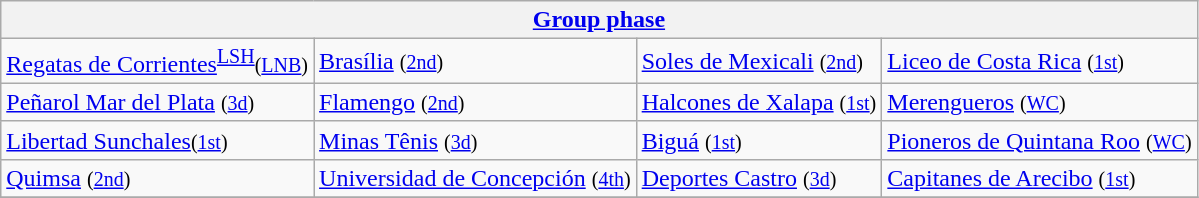<table class="wikitable" style="white-space: nowrap;">
<tr>
<th colspan=4><a href='#'>Group phase</a></th>
</tr>
<tr>
<td> <a href='#'>Regatas de Corrientes</a><sup><a href='#'>LSH</a></sup><small>(<a href='#'>LNB</a>)</small></td>
<td> <a href='#'>Brasília</a> <small>(<a href='#'>2nd</a>)</small></td>
<td> <a href='#'>Soles de Mexicali</a> <small>(<a href='#'>2nd</a>)</small></td>
<td> <a href='#'>Liceo de Costa Rica</a> <small>(<a href='#'>1st</a>)</small></td>
</tr>
<tr>
<td> <a href='#'>Peñarol Mar del Plata</a> <small>(<a href='#'>3d</a>)</small></td>
<td> <a href='#'>Flamengo</a> <small>(<a href='#'>2nd</a>)</small></td>
<td> <a href='#'>Halcones de Xalapa</a> <small>(<a href='#'>1st</a>)</small></td>
<td> <a href='#'>Merengueros</a> <small>(<a href='#'>WC</a>)</small></td>
</tr>
<tr>
<td> <a href='#'>Libertad Sunchales</a><small>(<a href='#'>1st</a>)</small></td>
<td> <a href='#'>Minas Tênis</a> <small>(<a href='#'>3d</a>)</small></td>
<td> <a href='#'>Biguá</a> <small>(<a href='#'>1st</a>)</small></td>
<td> <a href='#'>Pioneros de Quintana Roo</a> <small>(<a href='#'>WC</a>)</small></td>
</tr>
<tr>
<td> <a href='#'>Quimsa</a> <small>(<a href='#'>2nd</a>)</small></td>
<td> <a href='#'>Universidad de Concepción</a> <small>(<a href='#'>4th</a>)</small></td>
<td> <a href='#'>Deportes Castro</a> <small>(<a href='#'>3d</a>)</small></td>
<td> <a href='#'>Capitanes de Arecibo</a> <small>(<a href='#'>1st</a>)</small></td>
</tr>
<tr>
</tr>
</table>
